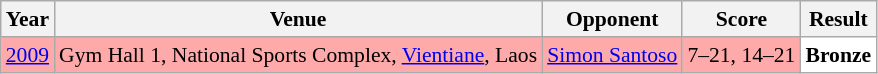<table class="sortable wikitable" style="font-size: 90%;">
<tr>
<th>Year</th>
<th>Venue</th>
<th>Opponent</th>
<th>Score</th>
<th>Result</th>
</tr>
<tr style="background:#FFAAAA">
<td align="center"><a href='#'>2009</a></td>
<td align="left">Gym Hall 1, National Sports Complex, <a href='#'>Vientiane</a>, Laos</td>
<td align="left"> <a href='#'>Simon Santoso</a></td>
<td align="left">7–21, 14–21</td>
<td style="text-align:left; background:white"> <strong>Bronze</strong></td>
</tr>
</table>
